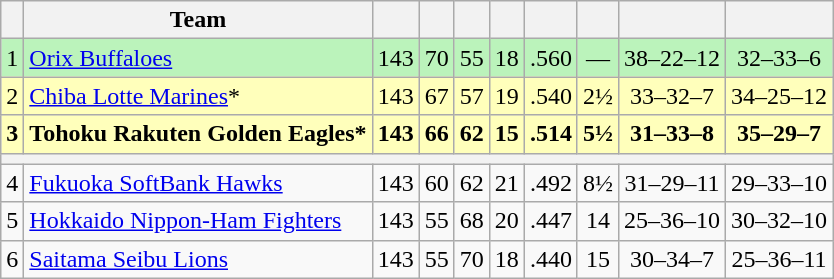<table class="wikitable plainrowheaders" style="text-align:center;">
<tr>
<th scope="col"></th>
<th scope="col">Team</th>
<th scope="col"></th>
<th scope="col"></th>
<th scope="col"></th>
<th scope="col"><a href='#'></a></th>
<th scope="col"><a href='#'></a></th>
<th scope="col"></th>
<th scope="col"></th>
<th scope="col"></th>
</tr>
<tr style="background: #BBF3BB">
<td>1</td>
<td style="text-align:left;"><a href='#'>Orix Buffaloes</a></td>
<td>143</td>
<td>70</td>
<td>55</td>
<td>18</td>
<td>.560</td>
<td>—</td>
<td>38–22–12</td>
<td>32–33–6</td>
</tr>
<tr style="background: #FFFFBB">
<td>2</td>
<td style="text-align:left;"><a href='#'>Chiba Lotte Marines</a>*</td>
<td>143</td>
<td>67</td>
<td>57</td>
<td>19</td>
<td>.540</td>
<td>2½</td>
<td>33–32–7</td>
<td>34–25–12</td>
</tr>
<tr style="background: #FFFFBB">
<td><strong>3</strong></td>
<td style="text-align:left;"><strong>Tohoku Rakuten Golden Eagles*</strong></td>
<td><strong>143</strong></td>
<td><strong>66</strong></td>
<td><strong>62</strong></td>
<td><strong>15</strong></td>
<td><strong>.514</strong></td>
<td><strong>5½</strong></td>
<td><strong>31–33–8</strong></td>
<td><strong>35–29–7</strong></td>
</tr>
<tr>
<th colspan="10"></th>
</tr>
<tr>
<td>4</td>
<td style="text-align:left;"><a href='#'>Fukuoka SoftBank Hawks</a></td>
<td>143</td>
<td>60</td>
<td>62</td>
<td>21</td>
<td>.492</td>
<td>8½</td>
<td>31–29–11</td>
<td>29–33–10</td>
</tr>
<tr>
<td>5</td>
<td style="text-align:left;"><a href='#'>Hokkaido Nippon-Ham Fighters</a></td>
<td>143</td>
<td>55</td>
<td>68</td>
<td>20</td>
<td>.447</td>
<td>14</td>
<td>25–36–10</td>
<td>30–32–10</td>
</tr>
<tr>
<td>6</td>
<td style="text-align:left;"><a href='#'>Saitama Seibu Lions</a></td>
<td>143</td>
<td>55</td>
<td>70</td>
<td>18</td>
<td>.440</td>
<td>15</td>
<td>30–34–7</td>
<td>25–36–11</td>
</tr>
</table>
